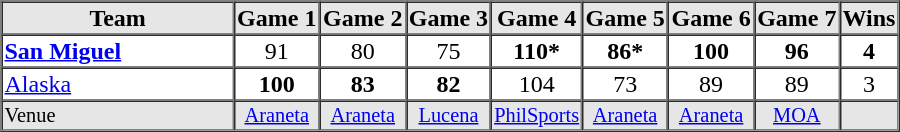<table border=1 cellspacing=0 width=600 align=center>
<tr style="text-align:center; background-color:#e6e6e6;">
<th align=center width=30%>Team</th>
<th width=10%>Game 1</th>
<th width=10%>Game 2</th>
<th width=10%>Game 3</th>
<th width=10%>Game 4</th>
<th width=10%>Game 5</th>
<th width=10%>Game 6</th>
<th width=10%>Game 7</th>
<th width=8%>Wins</th>
</tr>
<tr style="text-align:center;">
<td align=left><strong><a href='#'>San Miguel</a></strong></td>
<td>91</td>
<td>80</td>
<td>75</td>
<td><strong>110*</strong></td>
<td><strong>86*</strong></td>
<td><strong>100</strong></td>
<td><strong>96</strong></td>
<td><strong>4</strong></td>
</tr>
<tr style="text-align:center;">
<td align=left><a href='#'>Alaska</a></td>
<td><strong>100</strong></td>
<td><strong>83</strong></td>
<td><strong>82</strong></td>
<td>104</td>
<td>73</td>
<td>89</td>
<td>89</td>
<td>3</td>
</tr>
<tr style="text-align:center; font-size: 85%; background-color:#e6e6e6;">
<td align=left>Venue</td>
<td><a href='#'>Araneta</a></td>
<td><a href='#'>Araneta</a></td>
<td><a href='#'>Lucena</a></td>
<td><a href='#'>PhilSports</a></td>
<td><a href='#'>Araneta</a></td>
<td><a href='#'>Araneta</a></td>
<td><a href='#'>MOA</a></td>
<td></td>
</tr>
</table>
